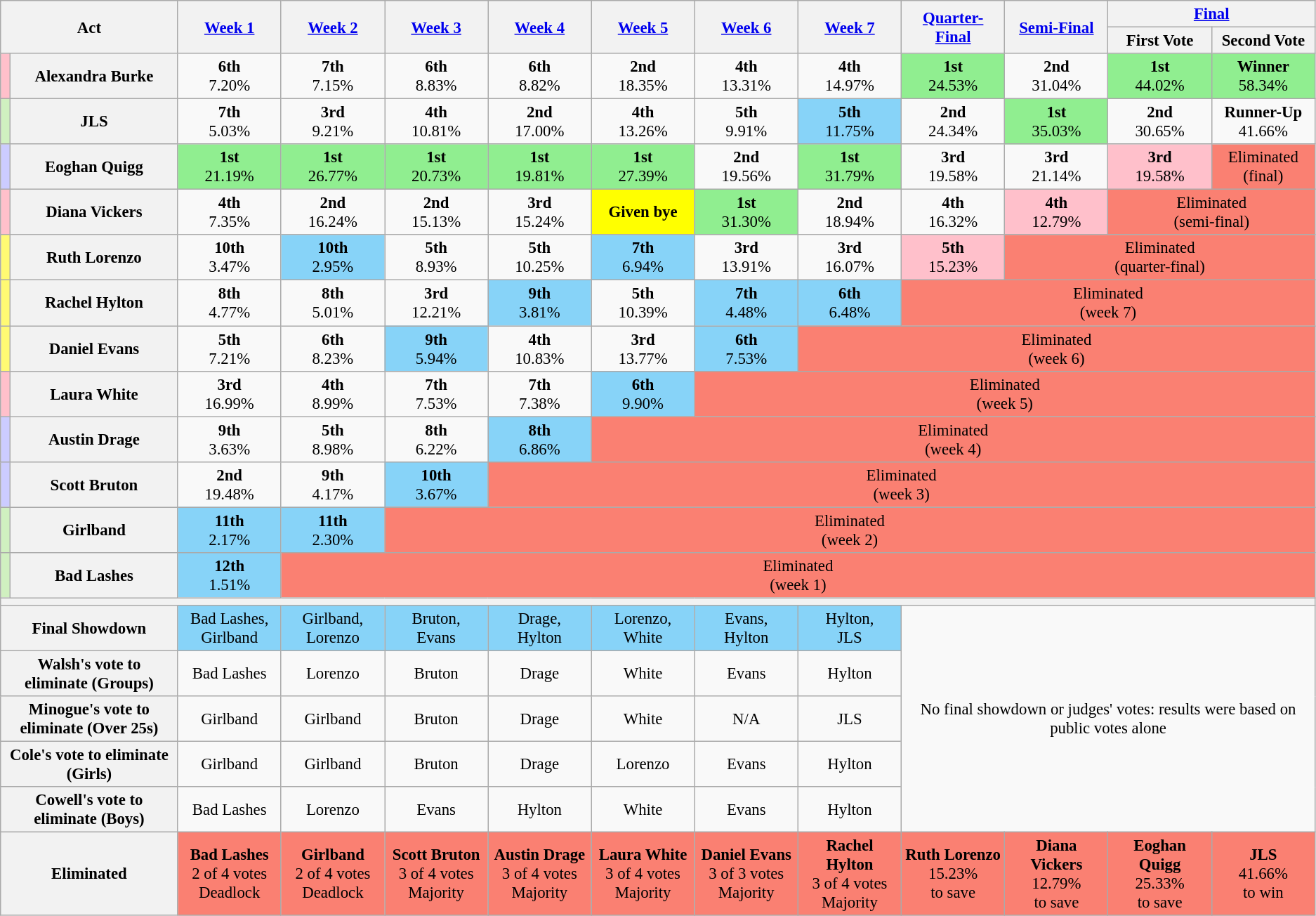<table class="wikitable" style="text-align:center; font-size:95%">
<tr>
<th style="width:12%" rowspan="2" scope="col" colspan=2>Act</th>
<th style="width:7%" rowspan="2" scope="col"><a href='#'>Week 1</a></th>
<th style="width:7%" rowspan="2" scope="col"><a href='#'>Week 2</a></th>
<th style="width:7%" rowspan="2" scope="col"><a href='#'>Week 3</a></th>
<th style="width:7%" rowspan="2" scope="col"><a href='#'>Week 4</a></th>
<th style="width:7%" rowspan="2" scope="col"><a href='#'>Week 5</a></th>
<th style="width:7%" rowspan="2" scope="col"><a href='#'>Week 6</a></th>
<th style="width:7%" rowspan="2" scope="col"><a href='#'>Week 7</a></th>
<th style="width:7%" rowspan="2" scope="col"><a href='#'>Quarter-Final</a></th>
<th style="width:7%" rowspan="2" scope="col"><a href='#'>Semi-Final</a></th>
<th colspan="2"><a href='#'>Final</a></th>
</tr>
<tr>
<th style="width:7%">First Vote</th>
<th style="width:7%">Second Vote</th>
</tr>
<tr>
<th style="background:pink"></th>
<th scope="row">Alexandra Burke</th>
<td><strong>6th</strong><br>7.20%</td>
<td><strong>7th</strong><br>7.15%</td>
<td><strong>6th</strong><br>8.83%</td>
<td><strong>6th</strong><br>8.82%</td>
<td><strong>2nd</strong><br>18.35%</td>
<td><strong>4th</strong><br>13.31%</td>
<td><strong>4th</strong><br>14.97%</td>
<td style="background:lightgreen"><strong>1st</strong><br>24.53%</td>
<td><strong>2nd</strong><br>31.04%</td>
<td style="background:lightgreen"><strong>1st</strong><br>44.02%</td>
<td style="background:lightgreen"><strong>Winner</strong><br>58.34%</td>
</tr>
<tr>
<th style="background:#d0f0c0"></th>
<th scope="row">JLS</th>
<td><strong>7th</strong><br>5.03%</td>
<td><strong>3rd</strong> <br>9.21%</td>
<td><strong>4th</strong><br>10.81%</td>
<td><strong>2nd</strong> <br> 17.00%</td>
<td><strong>4th</strong><br>13.26%</td>
<td><strong>5th</strong><br>9.91%</td>
<td style="background:#87D3F8"><strong>5th</strong><br>11.75%</td>
<td><strong>2nd</strong><br>24.34%</td>
<td style="background:lightgreen"><strong>1st</strong><br>35.03%</td>
<td><strong>2nd</strong><br>30.65%</td>
<td><strong>Runner-Up</strong><br>41.66%</td>
</tr>
<tr>
<th style="background:#ccf"></th>
<th scope="row">Eoghan Quigg</th>
<td style="background:lightgreen"><strong>1st</strong><br>21.19%</td>
<td style="background:lightgreen"><strong>1st</strong><br>26.77%</td>
<td style="background:lightgreen"><strong>1st</strong><br>20.73%</td>
<td style="background:lightgreen"><strong>1st</strong><br>19.81%</td>
<td style="background:lightgreen"><strong>1st</strong><br>27.39%</td>
<td><strong>2nd</strong><br>19.56%</td>
<td style="background:lightgreen"><strong>1st</strong><br>31.79%</td>
<td><strong>3rd</strong><br>19.58%</td>
<td><strong>3rd</strong><br>21.14%</td>
<td style="background:pink;"><strong>3rd</strong><br>19.58%</td>
<td style="background:salmon;" colspan="3">Eliminated<br>(final)</td>
</tr>
<tr>
<th style="background:pink"></th>
<th scope="row">Diana Vickers</th>
<td><strong>4th</strong><br>7.35%</td>
<td><strong>2nd</strong><br>16.24%</td>
<td><strong>2nd</strong><br>15.13%</td>
<td><strong>3rd</strong><br>15.24%</td>
<td style="background:yellow"><strong>Given bye</strong></td>
<td style="background:lightgreen"><strong>1st</strong><br>31.30%</td>
<td><strong>2nd</strong><br>18.94%</td>
<td><strong>4th</strong><br>16.32%</td>
<td style="background:pink"><strong>4th</strong><br>12.79%</td>
<td style="background:salmon;" colspan="2">Eliminated<br>(semi-final)</td>
</tr>
<tr>
<th style="background:#fffa73"></th>
<th scope="row">Ruth Lorenzo</th>
<td><strong>10th</strong><br>3.47%</td>
<td style="background:#87D3F8"><strong>10th</strong><br>2.95%</td>
<td><strong>5th</strong><br>8.93%</td>
<td><strong>5th</strong><br>10.25%</td>
<td style="background:#87D3F8"><strong>7th </strong><br>6.94%</td>
<td><strong>3rd</strong><br>13.91%</td>
<td><strong>3rd</strong><br>16.07%</td>
<td style="background:pink"><strong>5th</strong><br>15.23%</td>
<td style="background:salmon;" colspan="3">Eliminated<br>(quarter-final)</td>
</tr>
<tr>
<th style="background:#fffa73"></th>
<th scope="row">Rachel Hylton</th>
<td><strong>8th</strong><br>4.77%</td>
<td><strong>8th</strong><br>5.01%</td>
<td><strong>3rd</strong><br>12.21%</td>
<td style="background:#87D3F8"><strong>9th </strong><br>3.81%</td>
<td><strong>5th</strong><br>10.39%</td>
<td style="background:#87D3F8"><strong>7th</strong><br>4.48%</td>
<td style="background:#87D3F8"><strong>6th</strong><br>6.48%</td>
<td style="background:salmon;" colspan="4">Eliminated<br>(week 7)</td>
</tr>
<tr>
<th style="background:#fffa73"></th>
<th scope="row">Daniel Evans</th>
<td><strong>5th</strong><br>7.21%</td>
<td><strong>6th</strong><br>8.23%</td>
<td style="background:#87D3F8"><strong>9th</strong><br>5.94%</td>
<td><strong>4th</strong><br>10.83%</td>
<td><strong>3rd</strong><br>13.77%</td>
<td style="background:#87D3F8"><strong>6th</strong><br>7.53%</td>
<td style="background:salmon;" colspan="5">Eliminated<br>(week 6)</td>
</tr>
<tr>
<th style="background:pink"></th>
<th scope="row">Laura White</th>
<td><strong>3rd</strong><br>16.99%</td>
<td><strong>4th</strong><br>8.99%</td>
<td><strong>7th</strong><br>7.53%</td>
<td><strong>7th</strong><br>7.38%</td>
<td style="background:#87D3F8"><strong>6th</strong><br>9.90%</td>
<td style="background:salmon;" colspan="6">Eliminated<br>(week 5)</td>
</tr>
<tr>
<th style="background:#ccf"></th>
<th scope="row">Austin Drage</th>
<td><strong>9th</strong><br>3.63%</td>
<td><strong>5th</strong><br>8.98%</td>
<td><strong>8th</strong><br>6.22%</td>
<td style="background:#87D3F8"><strong>8th</strong><br>6.86%</td>
<td style="background:salmon;" colspan="7">Eliminated<br>(week 4)</td>
</tr>
<tr>
<th style="background:#ccf"></th>
<th scope="row">Scott Bruton</th>
<td><strong>2nd</strong><br>19.48%</td>
<td><strong>9th</strong><br>4.17%</td>
<td style="background:#87D3F8"><strong>10th</strong><br>3.67%</td>
<td style="background:salmon;" colspan="8">Eliminated<br>(week 3)</td>
</tr>
<tr>
<th style="background:#d0f0c0"></th>
<th scope="row">Girlband</th>
<td style="background:#87D3F8"><strong>11th</strong><br>2.17%</td>
<td style="background:#87D3F8"><strong>11th</strong><br>2.30%</td>
<td style="background:salmon;" colspan="9">Eliminated<br>(week 2)</td>
</tr>
<tr>
<th style="background:#d0f0c0"></th>
<th scope="row">Bad Lashes</th>
<td style="background:#87D3F8"><strong>12th </strong><br>1.51%</td>
<td style="background:salmon;" colspan="10">Eliminated<br>(week 1)</td>
</tr>
<tr>
<th colspan="13"></th>
</tr>
<tr>
<th scope="row" colspan=2>Final Showdown</th>
<td style="background:#87D3F8">Bad Lashes,<br>Girlband</td>
<td style="background:#87D3F8">Girlband,<br>Lorenzo</td>
<td style="background:#87D3F8">Bruton,<br>Evans</td>
<td style="background:#87D3F8">Drage,<br>Hylton</td>
<td style="background:#87D3F8">Lorenzo,<br>White</td>
<td style="background:#87D3F8">Evans,<br>Hylton</td>
<td style="background:#87D3F8">Hylton,<br>JLS</td>
<td rowspan="5" colspan="4">No final showdown or judges' votes: results were based on public votes alone</td>
</tr>
<tr>
<th scope="row" colspan=2>Walsh's vote to eliminate (Groups)</th>
<td>Bad Lashes</td>
<td>Lorenzo</td>
<td>Bruton</td>
<td>Drage</td>
<td>White</td>
<td>Evans</td>
<td>Hylton</td>
</tr>
<tr>
<th scope="row" colspan=2>Minogue's vote to eliminate (Over 25s)</th>
<td>Girlband</td>
<td>Girlband</td>
<td>Bruton</td>
<td>Drage</td>
<td>White</td>
<td>N/A</td>
<td>JLS</td>
</tr>
<tr>
<th scope="row" colspan=2>Cole's vote to eliminate (Girls)</th>
<td>Girlband</td>
<td>Girlband</td>
<td>Bruton</td>
<td>Drage</td>
<td>Lorenzo</td>
<td>Evans</td>
<td>Hylton</td>
</tr>
<tr>
<th scope="row" colspan=2>Cowell's vote to eliminate (Boys)</th>
<td>Bad Lashes</td>
<td>Lorenzo</td>
<td>Evans</td>
<td>Hylton</td>
<td>White</td>
<td>Evans</td>
<td>Hylton</td>
</tr>
<tr>
<th scope="row" colspan=2>Eliminated</th>
<td style="background:salmon;"><strong>Bad Lashes</strong><br>2 of 4 votes <br>Deadlock</td>
<td style="background:salmon;"><strong>Girlband</strong><br>2 of 4 votes <br>Deadlock</td>
<td style="background:salmon;"><strong>Scott Bruton</strong><br>3 of 4 votes <br>Majority</td>
<td style="background:salmon;"><strong>Austin Drage</strong><br>3 of 4 votes <br>Majority</td>
<td style="background:salmon;"><strong>Laura White</strong><br>3 of 4 votes<br>Majority</td>
<td style="background:salmon;"><strong>Daniel Evans</strong><br>3 of 3 votes<br>Majority</td>
<td style="background:salmon;"><strong>Rachel Hylton</strong><br>3 of 4 votes<br>Majority</td>
<td style="background:salmon;"><strong>Ruth Lorenzo</strong><br>15.23%<br>to save</td>
<td style="background:salmon;"><strong>Diana Vickers</strong><br>12.79%<br>to save</td>
<td style="background:salmon;"><strong>Eoghan Quigg</strong><br>25.33%<br>to save</td>
<td style="background:salmon;"><strong>JLS</strong><br>41.66%<br>to win</td>
</tr>
</table>
